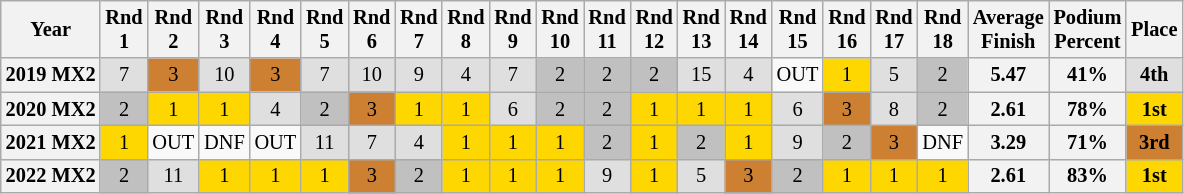<table class="wikitable" style="font-size: 85%; text-align:center">
<tr valign="top">
<th valign="middle">Year</th>
<th>Rnd<br>1</th>
<th>Rnd<br>2</th>
<th>Rnd<br>3</th>
<th>Rnd<br>4</th>
<th>Rnd<br>5</th>
<th>Rnd<br>6</th>
<th>Rnd<br>7</th>
<th>Rnd<br>8</th>
<th>Rnd<br>9</th>
<th>Rnd<br>10</th>
<th>Rnd<br>11</th>
<th>Rnd<br>12</th>
<th>Rnd<br>13</th>
<th>Rnd<br>14</th>
<th>Rnd<br>15</th>
<th>Rnd<br>16</th>
<th>Rnd<br>17</th>
<th>Rnd<br>18</th>
<th valign="middle">Average<br>Finish</th>
<th valign="middle">Podium<br>Percent</th>
<th valign="middle">Place</th>
</tr>
<tr>
<th>2019 MX2</th>
<td style="background:#dfdfdf;">7</td>
<td style="background:#CD7F32;">3</td>
<td style="background:#dfdfdf;">10</td>
<td style="background:#CD7F32;">3</td>
<td style="background:#dfdfdf;">7</td>
<td style="background:#dfdfdf;">10</td>
<td style="background:#dfdfdf;">9</td>
<td style="background:#dfdfdf;">4</td>
<td style="background:#dfdfdf;">7</td>
<td style="background: silver;">2</td>
<td style="background: silver;">2</td>
<td style="background: silver;">2</td>
<td style="background:#dfdfdf;">15</td>
<td style="background:#dfdfdf;">4</td>
<td>OUT</td>
<td style="background: gold;">1</td>
<td style="background:#dfdfdf;">5</td>
<td style="background: silver;">2</td>
<th>5.47</th>
<th>41%</th>
<th style="background:#dfdfdf;">4th</th>
</tr>
<tr>
<th>2020 MX2</th>
<td style="background: silver;">2</td>
<td style="background: gold;">1</td>
<td style="background: gold;">1</td>
<td style="background:#dfdfdf;">4</td>
<td style="background: silver;">2</td>
<td style="background:#CD7F32;">3</td>
<td style="background: gold;">1</td>
<td style="background: gold;">1</td>
<td style="background:#dfdfdf;">6</td>
<td style="background: silver;">2</td>
<td style="background: silver;">2</td>
<td style="background: gold;">1</td>
<td style="background: gold;">1</td>
<td style="background: gold;">1</td>
<td style="background:#dfdfdf;">6</td>
<td style="background:#CD7F32;">3</td>
<td style="background:#dfdfdf;">8</td>
<td style="background: silver;">2</td>
<th>2.61</th>
<th>78%</th>
<th style="background: gold;">1st</th>
</tr>
<tr>
<th>2021 MX2</th>
<td style="background: gold;">1</td>
<td>OUT</td>
<td>DNF</td>
<td>OUT</td>
<td style="background:#dfdfdf;">11</td>
<td style="background:#dfdfdf;">7</td>
<td style="background:#dfdfdf;">4</td>
<td style="background: gold;">1</td>
<td style="background: gold;">1</td>
<td style="background: gold;">1</td>
<td style="background: silver;">2</td>
<td style="background: gold;">1</td>
<td style="background: silver;">2</td>
<td style="background: gold;">1</td>
<td style="background:#dfdfdf;">9</td>
<td style="background: silver;">2</td>
<td style="background:#CD7F32;">3</td>
<td>DNF</td>
<th>3.29</th>
<th>71%</th>
<th style="background:#CD7F32;">3rd</th>
</tr>
<tr>
<th>2022 MX2</th>
<td style="background: silver;">2</td>
<td style="background:#dfdfdf;">11</td>
<td style="background: gold;">1</td>
<td style="background: gold;">1</td>
<td style="background: gold;">1</td>
<td style="background:#CD7F32;">3</td>
<td style="background: silver;">2</td>
<td style="background: gold;">1</td>
<td style="background: gold;">1</td>
<td style="background: gold;">1</td>
<td style="background:#dfdfdf;">9</td>
<td style="background: gold;">1</td>
<td style="background:#dfdfdf;">5</td>
<td style="background:#CD7F32;">3</td>
<td style="background: silver;">2</td>
<td style="background: gold;">1</td>
<td style="background: gold;">1</td>
<td style="background: gold;">1</td>
<th>2.61</th>
<th>83%</th>
<th style="background: gold;">1st</th>
</tr>
</table>
